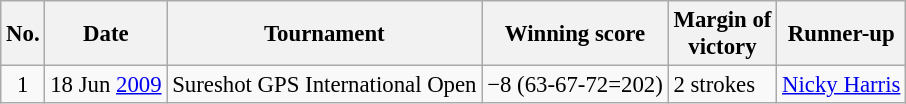<table class="wikitable" style="font-size:95%;">
<tr>
<th>No.</th>
<th>Date</th>
<th>Tournament</th>
<th>Winning score</th>
<th>Margin of<br>victory</th>
<th>Runner-up</th>
</tr>
<tr>
<td align=center>1</td>
<td align=right>18 Jun <a href='#'>2009</a></td>
<td>Sureshot GPS International Open</td>
<td>−8 (63-67-72=202)</td>
<td>2 strokes</td>
<td> <a href='#'>Nicky Harris</a></td>
</tr>
</table>
